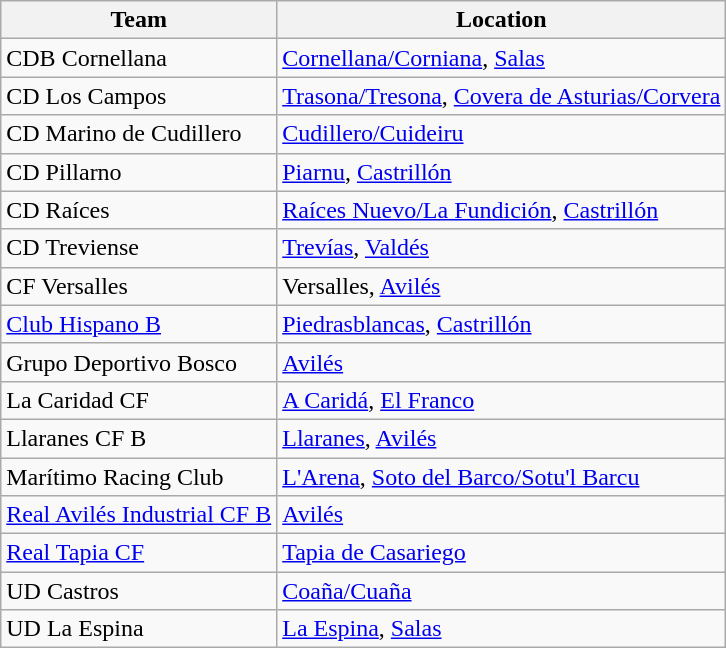<table class="wikitable">
<tr>
<th>Team</th>
<th>Location</th>
</tr>
<tr>
<td>CDB Cornellana</td>
<td><a href='#'>Cornellana/Corniana</a>, <a href='#'>Salas</a></td>
</tr>
<tr>
<td>CD Los Campos</td>
<td><a href='#'>Trasona/Tresona</a>, <a href='#'>Covera de Asturias/Corvera</a></td>
</tr>
<tr>
<td>CD Marino de Cudillero</td>
<td><a href='#'>Cudillero/Cuideiru</a></td>
</tr>
<tr>
<td>CD Pillarno</td>
<td><a href='#'>Piarnu</a>, <a href='#'>Castrillón</a></td>
</tr>
<tr>
<td>CD Raíces</td>
<td><a href='#'>Raíces Nuevo/La Fundición</a>, <a href='#'>Castrillón</a></td>
</tr>
<tr>
<td>CD Treviense</td>
<td><a href='#'>Trevías</a>, <a href='#'>Valdés</a></td>
</tr>
<tr>
<td>CF Versalles</td>
<td>Versalles, <a href='#'>Avilés</a></td>
</tr>
<tr>
<td><a href='#'>Club Hispano B</a></td>
<td><a href='#'>Piedrasblancas</a>, <a href='#'>Castrillón</a></td>
</tr>
<tr>
<td>Grupo Deportivo Bosco</td>
<td><a href='#'>Avilés</a></td>
</tr>
<tr>
<td>La Caridad CF</td>
<td><a href='#'>A Caridá</a>, <a href='#'>El Franco</a></td>
</tr>
<tr>
<td>Llaranes CF B</td>
<td><a href='#'>Llaranes</a>, <a href='#'>Avilés</a></td>
</tr>
<tr>
<td>Marítimo Racing Club</td>
<td><a href='#'>L'Arena</a>, <a href='#'>Soto del Barco/Sotu'l Barcu</a></td>
</tr>
<tr>
<td><a href='#'>Real Avilés Industrial CF B</a></td>
<td><a href='#'>Avilés</a></td>
</tr>
<tr>
<td><a href='#'>Real Tapia CF</a></td>
<td><a href='#'>Tapia de Casariego</a></td>
</tr>
<tr>
<td>UD Castros</td>
<td><a href='#'>Coaña/Cuaña</a></td>
</tr>
<tr>
<td>UD La Espina</td>
<td><a href='#'>La Espina</a>, <a href='#'>Salas</a></td>
</tr>
</table>
